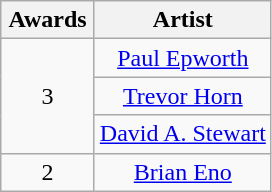<table class="wikitable" rowspan="2" style="text-align:center;">
<tr>
<th scope="col" style="width:55px;">Awards</th>
<th scope="col" style="text-align:center;">Artist</th>
</tr>
<tr>
<td rowspan="3">3</td>
<td><a href='#'>Paul Epworth</a></td>
</tr>
<tr>
<td><a href='#'>Trevor Horn</a></td>
</tr>
<tr>
<td><a href='#'>David A. Stewart</a></td>
</tr>
<tr>
<td>2</td>
<td><a href='#'>Brian Eno</a></td>
</tr>
</table>
